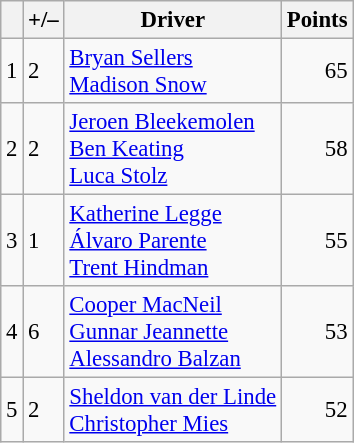<table class="wikitable" style="font-size: 95%;">
<tr>
<th scope="col"></th>
<th scope="col">+/–</th>
<th scope="col">Driver</th>
<th scope="col">Points</th>
</tr>
<tr>
<td align=center>1</td>
<td align="left"> 2</td>
<td> <a href='#'>Bryan Sellers</a><br> <a href='#'>Madison Snow</a></td>
<td align=right>65</td>
</tr>
<tr>
<td align=center>2</td>
<td align="left"> 2</td>
<td> <a href='#'>Jeroen Bleekemolen</a><br> <a href='#'>Ben Keating</a><br> <a href='#'>Luca Stolz</a></td>
<td align=right>58</td>
</tr>
<tr>
<td align=center>3</td>
<td align="left"> 1</td>
<td> <a href='#'>Katherine Legge</a><br> <a href='#'>Álvaro Parente</a><br> <a href='#'>Trent Hindman</a></td>
<td align=right>55</td>
</tr>
<tr>
<td align=center>4</td>
<td align="left"> 6</td>
<td> <a href='#'>Cooper MacNeil</a><br> <a href='#'>Gunnar Jeannette</a><br> <a href='#'>Alessandro Balzan</a></td>
<td align=right>53</td>
</tr>
<tr>
<td align=center>5</td>
<td align="left"> 2</td>
<td> <a href='#'>Sheldon van der Linde</a><br> <a href='#'>Christopher Mies</a></td>
<td align=right>52</td>
</tr>
</table>
